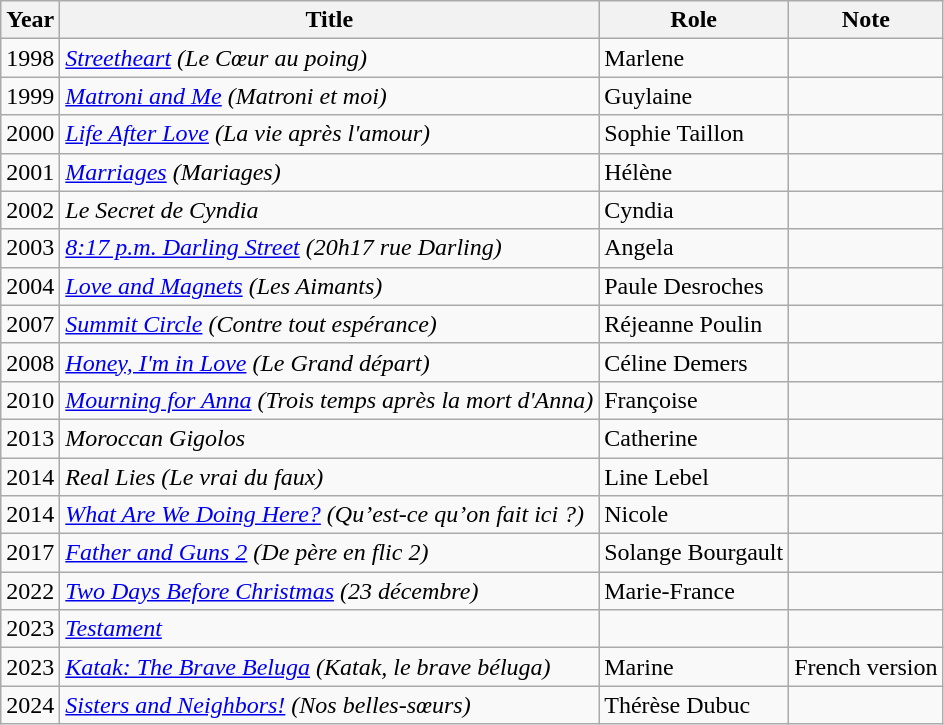<table class="wikitable sortable">
<tr>
<th>Year</th>
<th>Title</th>
<th>Role</th>
<th class="unsortable">Note</th>
</tr>
<tr>
<td>1998</td>
<td><em><a href='#'>Streetheart</a> (Le Cœur au poing)</em></td>
<td>Marlene</td>
<td></td>
</tr>
<tr>
<td>1999</td>
<td><em><a href='#'>Matroni and Me</a> (Matroni et moi)</em></td>
<td>Guylaine</td>
<td></td>
</tr>
<tr>
<td>2000</td>
<td><em><a href='#'>Life After Love</a> (La vie après l'amour)</em></td>
<td>Sophie Taillon</td>
<td></td>
</tr>
<tr>
<td>2001</td>
<td><em><a href='#'>Marriages</a> (Mariages)</em></td>
<td>Hélène</td>
<td></td>
</tr>
<tr>
<td>2002</td>
<td><em>Le Secret de Cyndia</em></td>
<td>Cyndia</td>
<td></td>
</tr>
<tr>
<td>2003</td>
<td><em><a href='#'>8:17 p.m. Darling Street</a> (20h17 rue Darling)</em></td>
<td>Angela</td>
<td></td>
</tr>
<tr>
<td>2004</td>
<td><em><a href='#'>Love and Magnets</a> (Les Aimants)</em></td>
<td>Paule Desroches</td>
<td></td>
</tr>
<tr>
<td>2007</td>
<td><em><a href='#'>Summit Circle</a> (Contre tout espérance)</em></td>
<td>Réjeanne Poulin</td>
<td></td>
</tr>
<tr>
<td>2008</td>
<td><em><a href='#'>Honey, I'm in Love</a> (Le Grand départ)</em></td>
<td>Céline Demers</td>
<td></td>
</tr>
<tr>
<td>2010</td>
<td><em><a href='#'>Mourning for Anna</a> (Trois temps après la mort d'Anna)</em></td>
<td>Françoise</td>
<td></td>
</tr>
<tr>
<td>2013</td>
<td><em>Moroccan Gigolos</em></td>
<td>Catherine</td>
<td></td>
</tr>
<tr>
<td>2014</td>
<td><em>Real Lies (Le vrai du faux)</em></td>
<td>Line Lebel</td>
<td></td>
</tr>
<tr>
<td>2014</td>
<td><em><a href='#'>What Are We Doing Here?</a> (Qu’est-ce qu’on fait ici ?)</em></td>
<td>Nicole</td>
<td></td>
</tr>
<tr>
<td>2017</td>
<td><em><a href='#'>Father and Guns 2</a> (De père en flic 2)</em></td>
<td>Solange Bourgault</td>
<td></td>
</tr>
<tr>
<td>2022</td>
<td><em><a href='#'>Two Days Before Christmas</a> (23 décembre)</em></td>
<td>Marie-France</td>
<td></td>
</tr>
<tr>
<td>2023</td>
<td><em><a href='#'>Testament</a></em></td>
<td></td>
<td></td>
</tr>
<tr>
<td>2023</td>
<td><em><a href='#'>Katak: The Brave Beluga</a> (Katak, le brave béluga)</em></td>
<td>Marine</td>
<td>French version</td>
</tr>
<tr>
<td>2024</td>
<td><em><a href='#'>Sisters and Neighbors!</a> (Nos belles-sœurs)</em></td>
<td>Thérèse Dubuc</td>
<td></td>
</tr>
</table>
